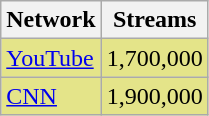<table class="wikitable">
<tr>
<th>Network</th>
<th>Streams</th>
</tr>
<tr style="background:#E4E489;">
<td><a href='#'>YouTube</a></td>
<td>1,700,000</td>
</tr>
<tr style="background:#E4E489;">
<td><a href='#'>CNN</a></td>
<td>1,900,000</td>
</tr>
</table>
